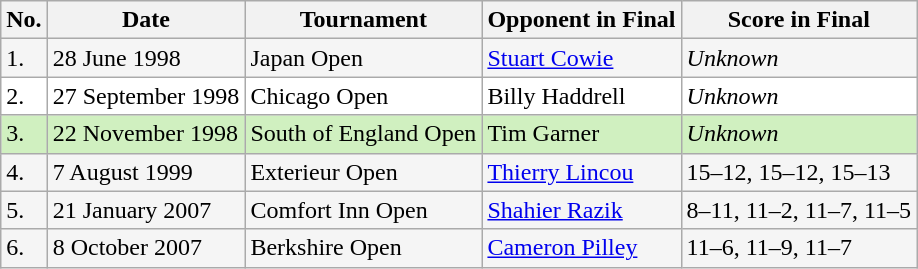<table class="sortable wikitable">
<tr>
<th>No.</th>
<th>Date</th>
<th>Tournament</th>
<th>Opponent in Final</th>
<th>Score in Final</th>
</tr>
<tr style="background:#f5f5f5;">
<td>1.</td>
<td>28 June 1998</td>
<td>Japan Open</td>
<td> <a href='#'>Stuart Cowie</a></td>
<td><em>Unknown</em></td>
</tr>
<tr style="background:White;">
<td>2.</td>
<td>27 September 1998</td>
<td>Chicago Open</td>
<td> Billy Haddrell</td>
<td><em>Unknown</em></td>
</tr>
<tr style="background:#d0f0c0;">
<td>3.</td>
<td>22 November 1998</td>
<td>South of England Open</td>
<td> Tim Garner</td>
<td><em>Unknown</em></td>
</tr>
<tr style="background:#f5f5f5;">
<td>4.</td>
<td>7 August 1999</td>
<td>Exterieur Open</td>
<td> <a href='#'>Thierry Lincou</a></td>
<td>15–12, 15–12, 15–13</td>
</tr>
<tr style="background:#f5f5f5;">
<td>5.</td>
<td>21 January 2007</td>
<td>Comfort Inn Open</td>
<td> <a href='#'>Shahier Razik</a></td>
<td>8–11, 11–2, 11–7, 11–5</td>
</tr>
<tr style="background:#f5f5f5;">
<td>6.</td>
<td>8 October 2007</td>
<td>Berkshire Open</td>
<td> <a href='#'>Cameron Pilley</a></td>
<td>11–6, 11–9, 11–7</td>
</tr>
</table>
